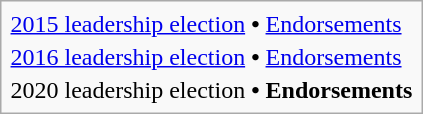<table class="infobox">
<tr>
<td><a href='#'>2015 leadership election</a> <strong>•</strong> <a href='#'>Endorsements</a></td>
</tr>
<tr>
<td><a href='#'>2016 leadership election</a> <strong>•</strong> <a href='#'>Endorsements</a></td>
</tr>
<tr>
<td>2020 leadership election <strong>•</strong> <strong>Endorsements</strong></td>
</tr>
</table>
